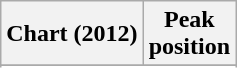<table class="wikitable sortable plainrowheaders">
<tr>
<th>Chart (2012)</th>
<th>Peak<br>position</th>
</tr>
<tr>
</tr>
<tr>
</tr>
</table>
